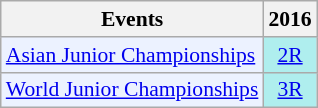<table style='font-size: 90%; text-align:center;' class='wikitable'>
<tr>
<th>Events</th>
<th>2016</th>
</tr>
<tr>
<td bgcolor="#ECF2FF"; align="left"><a href='#'>Asian Junior Championships</a></td>
<td bgcolor=AFEEEE><a href='#'>2R</a></td>
</tr>
<tr>
<td bgcolor="#ECF2FF"; align="left"><a href='#'>World Junior Championships</a></td>
<td bgcolor=AFEEEE><a href='#'>3R</a></td>
</tr>
</table>
